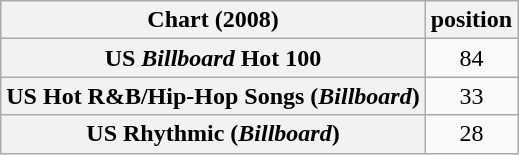<table class="wikitable sortable plainrowheaders" style="text-align:center;">
<tr>
<th scope="col">Chart (2008)</th>
<th scope="col">position</th>
</tr>
<tr>
<th scope="row">US <em>Billboard</em> Hot 100</th>
<td>84</td>
</tr>
<tr>
<th scope="row">US Hot R&B/Hip-Hop Songs (<em>Billboard</em>)</th>
<td>33</td>
</tr>
<tr>
<th scope="row">US Rhythmic (<em>Billboard</em>)</th>
<td>28</td>
</tr>
</table>
